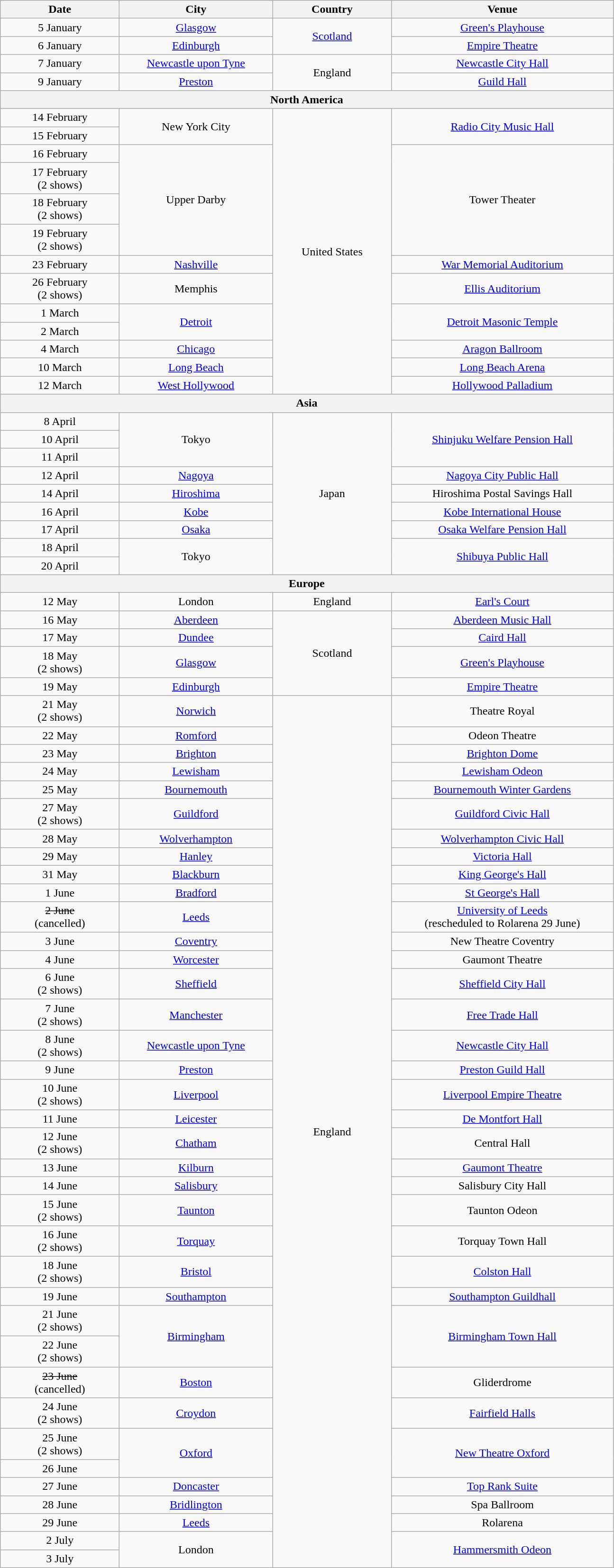<table class="wikitable" style="text-align:center;">
<tr>
<th scope="col" style="width:10em;">Date</th>
<th scope="col" style="width:13em;">City</th>
<th scope="col" style="width:10em;">Country</th>
<th scope="col" style="width:19em;">Venue</th>
</tr>
<tr>
<td>5 January</td>
<td><a href='#'>Glasgow</a></td>
<td rowspan="2"><a href='#'>Scotland</a></td>
<td><a href='#'>Green's Playhouse</a></td>
</tr>
<tr>
<td>6 January</td>
<td><a href='#'>Edinburgh</a></td>
<td><a href='#'>Empire Theatre</a></td>
</tr>
<tr>
<td>7 January</td>
<td><a href='#'>Newcastle upon Tyne</a></td>
<td rowspan="2">England</td>
<td><a href='#'>Newcastle City Hall</a></td>
</tr>
<tr>
<td>9 January</td>
<td><a href='#'>Preston</a></td>
<td><a href='#'>Guild Hall</a></td>
</tr>
<tr>
<th colspan="4">North America</th>
</tr>
<tr>
<td>14 February</td>
<td rowspan="2">New York City</td>
<td rowspan="13">United States</td>
<td rowspan="2"><a href='#'>Radio City Music Hall</a></td>
</tr>
<tr>
<td>15 February</td>
</tr>
<tr>
<td>16 February</td>
<td rowspan="4">Upper Darby</td>
<td rowspan="4">Tower Theater</td>
</tr>
<tr>
<td>17 February <br>(2 shows)</td>
</tr>
<tr>
<td>18 February <br>(2 shows)</td>
</tr>
<tr>
<td>19 February <br>(2 shows)</td>
</tr>
<tr>
<td>23 February</td>
<td><a href='#'>Nashville</a></td>
<td><a href='#'>War Memorial Auditorium</a></td>
</tr>
<tr>
<td>26 February <br>(2 shows)</td>
<td>Memphis</td>
<td><a href='#'>Ellis Auditorium</a></td>
</tr>
<tr>
<td>1 March</td>
<td rowspan="2"><a href='#'>Detroit</a></td>
<td rowspan="2"><a href='#'>Detroit Masonic Temple</a></td>
</tr>
<tr>
<td>2 March</td>
</tr>
<tr>
<td>4 March</td>
<td><a href='#'>Chicago</a></td>
<td><a href='#'>Aragon Ballroom</a></td>
</tr>
<tr>
<td>10 March</td>
<td><a href='#'>Long Beach</a></td>
<td><a href='#'>Long Beach Arena</a></td>
</tr>
<tr>
<td>12 March</td>
<td><a href='#'>West Hollywood</a></td>
<td><a href='#'>Hollywood Palladium</a></td>
</tr>
<tr>
<th colspan="4">Asia</th>
</tr>
<tr>
<td>8 April</td>
<td rowspan="3">Tokyo</td>
<td rowspan="9">Japan</td>
<td rowspan="3"><a href='#'>Shinjuku Welfare Pension Hall</a></td>
</tr>
<tr>
<td>10 April</td>
</tr>
<tr>
<td>11 April</td>
</tr>
<tr>
<td>12 April</td>
<td><a href='#'>Nagoya</a></td>
<td><a href='#'>Nagoya City Public Hall</a></td>
</tr>
<tr>
<td>14 April</td>
<td><a href='#'>Hiroshima</a></td>
<td>Hiroshima Postal Savings Hall</td>
</tr>
<tr>
<td>16 April</td>
<td><a href='#'>Kobe</a></td>
<td><a href='#'>Kobe International House</a></td>
</tr>
<tr>
<td>17 April</td>
<td><a href='#'>Osaka</a></td>
<td><a href='#'>Osaka Welfare Pension Hall</a></td>
</tr>
<tr>
<td>18 April</td>
<td rowspan="2">Tokyo</td>
<td rowspan="2"><a href='#'>Shibuya Public Hall</a></td>
</tr>
<tr>
<td>20 April</td>
</tr>
<tr>
<th colspan="4">Europe</th>
</tr>
<tr>
<td>12 May</td>
<td>London</td>
<td>England</td>
<td><a href='#'>Earl's Court</a></td>
</tr>
<tr>
<td>16 May</td>
<td><a href='#'>Aberdeen</a></td>
<td rowspan="4">Scotland</td>
<td><a href='#'>Aberdeen Music Hall</a></td>
</tr>
<tr>
<td>17 May</td>
<td><a href='#'>Dundee</a></td>
<td><a href='#'>Caird Hall</a></td>
</tr>
<tr>
<td>18 May <br>(2 shows)</td>
<td><a href='#'>Glasgow</a></td>
<td><a href='#'>Green's Playhouse</a></td>
</tr>
<tr>
<td>19 May</td>
<td><a href='#'>Edinburgh</a></td>
<td><a href='#'>Empire Theatre</a></td>
</tr>
<tr>
<td>21 May <br>(2 shows)</td>
<td><a href='#'>Norwich</a></td>
<td rowspan="37">England</td>
<td>Theatre Royal</td>
</tr>
<tr>
<td>22 May</td>
<td><a href='#'>Romford</a></td>
<td>Odeon Theatre</td>
</tr>
<tr>
<td>23 May</td>
<td><a href='#'>Brighton</a></td>
<td><a href='#'>Brighton Dome</a></td>
</tr>
<tr>
<td>24 May</td>
<td><a href='#'>Lewisham</a></td>
<td><a href='#'>Lewisham Odeon</a></td>
</tr>
<tr>
<td>25 May</td>
<td><a href='#'>Bournemouth</a></td>
<td><a href='#'>Bournemouth Winter Gardens</a></td>
</tr>
<tr>
<td>27 May <br>(2 shows)</td>
<td><a href='#'>Guildford</a></td>
<td><a href='#'>Guildford Civic Hall</a></td>
</tr>
<tr>
<td>28 May</td>
<td><a href='#'>Wolverhampton</a></td>
<td><a href='#'>Wolverhampton Civic Hall</a></td>
</tr>
<tr>
<td>29 May</td>
<td><a href='#'>Hanley</a></td>
<td><a href='#'>Victoria Hall</a></td>
</tr>
<tr>
<td>31 May</td>
<td><a href='#'>Blackburn</a></td>
<td><a href='#'>King George's Hall</a></td>
</tr>
<tr>
<td>1 June</td>
<td><a href='#'>Bradford</a></td>
<td><a href='#'>St George's Hall</a></td>
</tr>
<tr>
<td><s>2 June </s><br>(cancelled)</td>
<td><a href='#'>Leeds</a></td>
<td><a href='#'>University of Leeds</a><br>(rescheduled to Rolarena 29 June)</td>
</tr>
<tr>
<td>3 June</td>
<td><a href='#'>Coventry</a></td>
<td>New Theatre Coventry</td>
</tr>
<tr>
<td>4 June</td>
<td><a href='#'>Worcester</a></td>
<td>Gaumont Theatre</td>
</tr>
<tr>
<td>6 June <br>(2 shows)</td>
<td><a href='#'>Sheffield</a></td>
<td><a href='#'>Sheffield City Hall</a></td>
</tr>
<tr>
<td>7 June <br>(2 shows)</td>
<td><a href='#'>Manchester</a></td>
<td><a href='#'>Free Trade Hall</a></td>
</tr>
<tr>
<td>8 June <br>(2 shows)</td>
<td><a href='#'>Newcastle upon Tyne</a></td>
<td><a href='#'>Newcastle City Hall</a></td>
</tr>
<tr>
<td>9 June</td>
<td><a href='#'>Preston</a></td>
<td><a href='#'>Preston Guild Hall</a></td>
</tr>
<tr>
<td>10 June <br>(2 shows)</td>
<td><a href='#'>Liverpool</a></td>
<td><a href='#'>Liverpool Empire Theatre</a></td>
</tr>
<tr>
<td>11 June</td>
<td><a href='#'>Leicester</a></td>
<td><a href='#'>De Montfort Hall</a></td>
</tr>
<tr>
<td>12 June <br>(2 shows)</td>
<td><a href='#'>Chatham</a></td>
<td>Central Hall</td>
</tr>
<tr>
<td>13 June</td>
<td><a href='#'>Kilburn</a></td>
<td><a href='#'>Gaumont Theatre</a></td>
</tr>
<tr>
<td>14 June</td>
<td><a href='#'>Salisbury</a></td>
<td>Salisbury City Hall</td>
</tr>
<tr>
<td>15 June <br>(2 shows)</td>
<td><a href='#'>Taunton</a></td>
<td>Taunton Odeon</td>
</tr>
<tr>
<td>16 June <br>(2 shows)</td>
<td><a href='#'>Torquay</a></td>
<td>Torquay Town Hall</td>
</tr>
<tr>
<td>18 June <br>(2 shows)</td>
<td><a href='#'>Bristol</a></td>
<td><a href='#'>Colston Hall</a></td>
</tr>
<tr>
<td>19 June</td>
<td><a href='#'>Southampton</a></td>
<td><a href='#'>Southampton Guildhall</a></td>
</tr>
<tr>
<td>21 June <br>(2 shows)</td>
<td rowspan="2"><a href='#'>Birmingham</a></td>
<td rowspan="2"><a href='#'>Birmingham Town Hall</a></td>
</tr>
<tr>
<td>22 June <br>(2 shows)</td>
</tr>
<tr>
<td><s>23 June </s><br>(cancelled)</td>
<td><a href='#'>Boston</a></td>
<td>Gliderdrome</td>
</tr>
<tr>
<td>24 June <br>(2 shows)</td>
<td><a href='#'>Croydon</a></td>
<td><a href='#'>Fairfield Halls</a></td>
</tr>
<tr>
<td>25 June <br>(2 shows)</td>
<td rowspan="2"><a href='#'>Oxford</a></td>
<td rowspan="2"><a href='#'>New Theatre Oxford</a></td>
</tr>
<tr>
<td>26 June</td>
</tr>
<tr>
<td>27 June</td>
<td><a href='#'>Doncaster</a></td>
<td><a href='#'>Top Rank Suite</a></td>
</tr>
<tr>
<td>28 June</td>
<td><a href='#'>Bridlington</a></td>
<td>Spa Ballroom</td>
</tr>
<tr>
<td>29 June</td>
<td><a href='#'>Leeds</a></td>
<td>Rolarena</td>
</tr>
<tr>
<td>2 July</td>
<td rowspan="2">London</td>
<td rowspan="2"><a href='#'>Hammersmith Odeon</a></td>
</tr>
<tr>
<td>3 July</td>
</tr>
</table>
